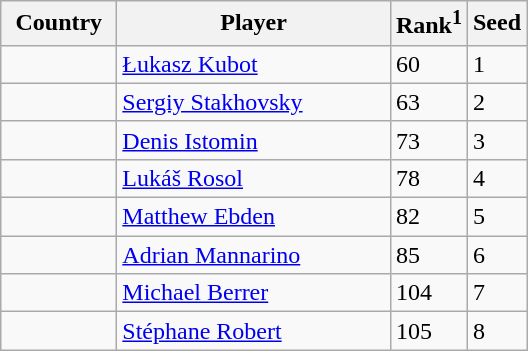<table class="sortable wikitable">
<tr>
<th width="70">Country</th>
<th width="175">Player</th>
<th>Rank<sup>1</sup></th>
<th>Seed</th>
</tr>
<tr>
<td></td>
<td><a href='#'>Łukasz Kubot</a></td>
<td>60</td>
<td>1</td>
</tr>
<tr>
<td></td>
<td><a href='#'>Sergiy Stakhovsky</a></td>
<td>63</td>
<td>2</td>
</tr>
<tr>
<td></td>
<td><a href='#'>Denis Istomin</a></td>
<td>73</td>
<td>3</td>
</tr>
<tr>
<td></td>
<td><a href='#'>Lukáš Rosol</a></td>
<td>78</td>
<td>4</td>
</tr>
<tr>
<td></td>
<td><a href='#'>Matthew Ebden</a></td>
<td>82</td>
<td>5</td>
</tr>
<tr>
<td></td>
<td><a href='#'>Adrian Mannarino</a></td>
<td>85</td>
<td>6</td>
</tr>
<tr>
<td></td>
<td><a href='#'>Michael Berrer</a></td>
<td>104</td>
<td>7</td>
</tr>
<tr>
<td></td>
<td><a href='#'>Stéphane Robert</a></td>
<td>105</td>
<td>8</td>
</tr>
</table>
